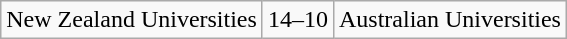<table class="wikitable">
<tr>
<td> New Zealand Universities</td>
<td>14–10</td>
<td> Australian Universities</td>
</tr>
</table>
